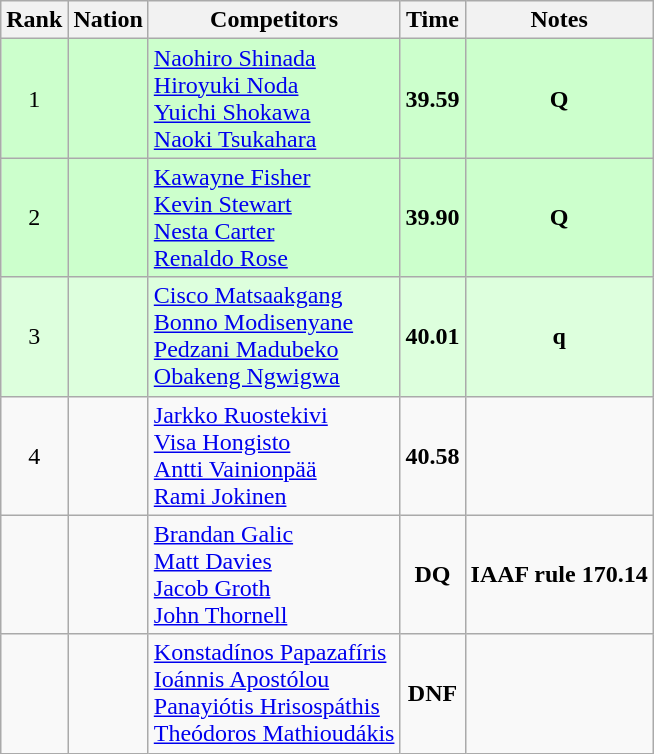<table class="wikitable sortable" style="text-align:center">
<tr>
<th>Rank</th>
<th>Nation</th>
<th>Competitors</th>
<th>Time</th>
<th>Notes</th>
</tr>
<tr bgcolor=ccffcc>
<td>1</td>
<td align=left></td>
<td align=left><a href='#'>Naohiro Shinada</a><br><a href='#'>Hiroyuki Noda</a><br><a href='#'>Yuichi Shokawa</a><br><a href='#'>Naoki Tsukahara</a></td>
<td><strong>39.59</strong></td>
<td><strong>Q</strong></td>
</tr>
<tr bgcolor=ccffcc>
<td>2</td>
<td align=left></td>
<td align=left><a href='#'>Kawayne Fisher</a><br><a href='#'>Kevin Stewart</a><br><a href='#'>Nesta Carter</a><br><a href='#'>Renaldo Rose</a></td>
<td><strong>39.90</strong></td>
<td><strong>Q</strong></td>
</tr>
<tr bgcolor=ddffdd>
<td>3</td>
<td align=left></td>
<td align=left><a href='#'>Cisco Matsaakgang</a><br><a href='#'>Bonno Modisenyane</a><br><a href='#'>Pedzani Madubeko</a><br><a href='#'>Obakeng Ngwigwa</a></td>
<td><strong>40.01</strong></td>
<td><strong>q</strong></td>
</tr>
<tr>
<td>4</td>
<td align=left></td>
<td align=left><a href='#'>Jarkko Ruostekivi</a><br><a href='#'>Visa Hongisto</a><br><a href='#'>Antti Vainionpää</a><br><a href='#'>Rami Jokinen</a></td>
<td><strong>40.58</strong></td>
<td></td>
</tr>
<tr>
<td></td>
<td align=left></td>
<td align=left><a href='#'>Brandan Galic</a><br><a href='#'>Matt Davies</a><br><a href='#'>Jacob Groth</a><br><a href='#'>John Thornell</a></td>
<td><strong>DQ</strong></td>
<td><strong>IAAF rule 170.14</strong></td>
</tr>
<tr>
<td></td>
<td align=left></td>
<td align=left><a href='#'>Konstadínos Papazafíris</a><br><a href='#'>Ioánnis Apostólou</a><br><a href='#'>Panayiótis Hrisospáthis</a><br><a href='#'>Theódoros Mathioudákis</a></td>
<td><strong>DNF</strong></td>
<td></td>
</tr>
</table>
